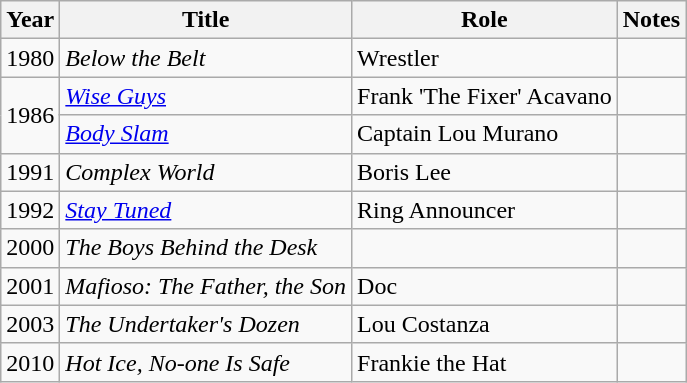<table class="wikitable sortable">
<tr>
<th>Year</th>
<th>Title</th>
<th>Role</th>
<th class="unsortable">Notes</th>
</tr>
<tr>
<td>1980</td>
<td><em>Below the Belt</em></td>
<td>Wrestler</td>
<td></td>
</tr>
<tr>
<td rowspan="2">1986</td>
<td><em><a href='#'>Wise Guys</a></em></td>
<td>Frank 'The Fixer' Acavano</td>
<td></td>
</tr>
<tr>
<td><em><a href='#'>Body Slam</a></em></td>
<td>Captain Lou Murano</td>
<td></td>
</tr>
<tr>
<td>1991</td>
<td><em>Complex World</em></td>
<td>Boris Lee</td>
<td></td>
</tr>
<tr>
<td>1992</td>
<td><em><a href='#'>Stay Tuned</a></em></td>
<td>Ring Announcer</td>
<td></td>
</tr>
<tr>
<td>2000</td>
<td><em>The Boys Behind the Desk</em></td>
<td></td>
<td></td>
</tr>
<tr>
<td>2001</td>
<td><em>Mafioso: The Father, the Son</em></td>
<td>Doc</td>
<td></td>
</tr>
<tr>
<td>2003</td>
<td><em>The Undertaker's Dozen</em></td>
<td>Lou Costanza</td>
<td></td>
</tr>
<tr>
<td>2010</td>
<td><em>Hot Ice, No-one Is Safe</em></td>
<td>Frankie the Hat</td>
<td></td>
</tr>
</table>
